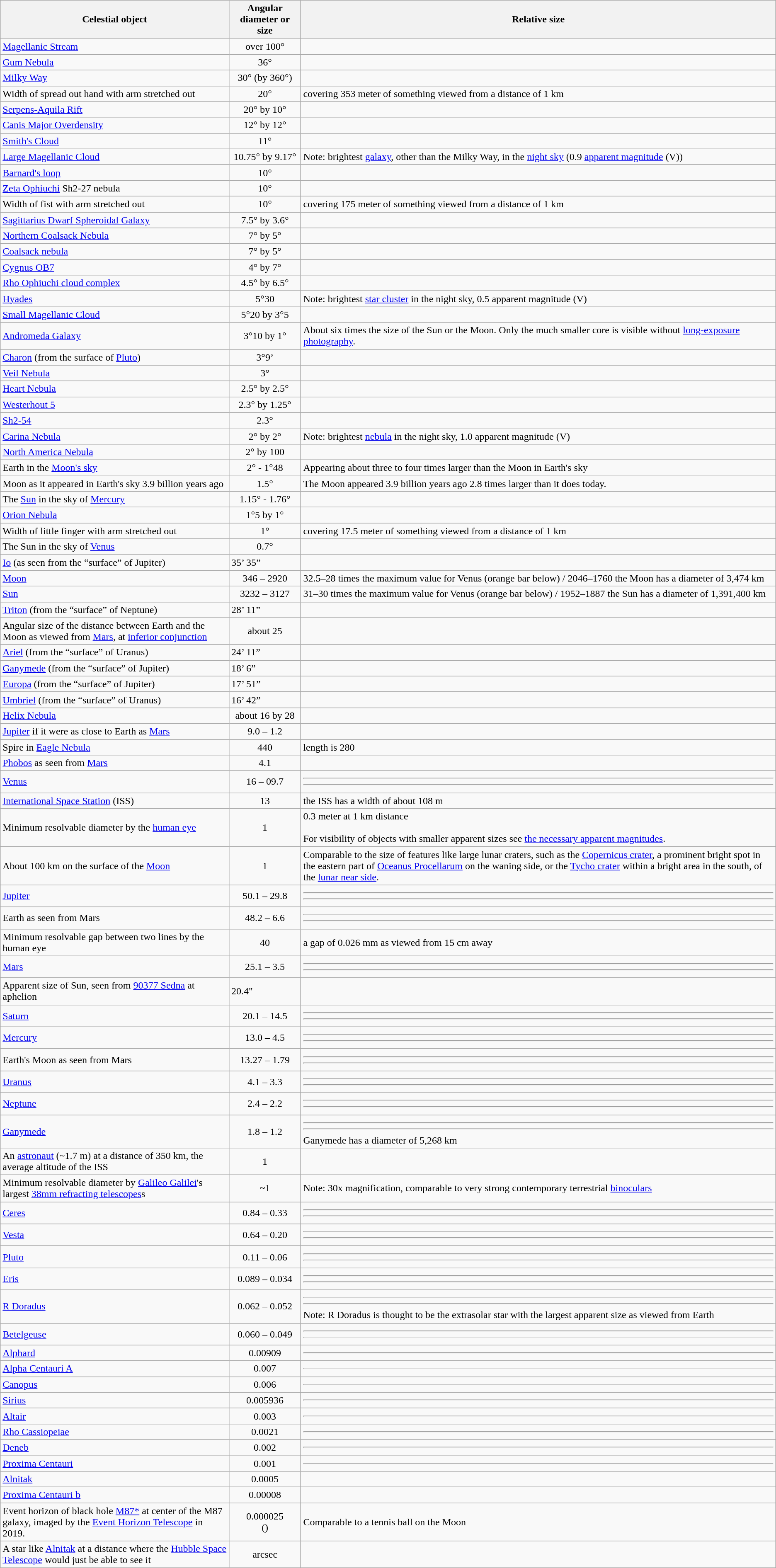<table class="wikitable">
<tr>
<th>Celestial object</th>
<th>Angular diameter or size</th>
<th align="left">Relative size</th>
</tr>
<tr>
<td><a href='#'>Magellanic Stream</a></td>
<td align="center">over 100°</td>
<td></td>
</tr>
<tr>
<td><a href='#'>Gum Nebula</a></td>
<td align="center">36°</td>
<td></td>
</tr>
<tr>
<td><a href='#'>Milky Way</a></td>
<td align="center">30° (by 360°)</td>
<td></td>
</tr>
<tr>
<td>Width of spread out hand with arm stretched out</td>
<td align="center">20°</td>
<td>covering 353 meter of something viewed from a distance of 1 km</td>
</tr>
<tr>
<td><a href='#'>Serpens-Aquila Rift</a></td>
<td align="center">20° by 10°</td>
<td></td>
</tr>
<tr>
<td><a href='#'>Canis Major Overdensity</a></td>
<td align="center">12° by 12°</td>
<td></td>
</tr>
<tr>
<td><a href='#'>Smith's Cloud</a></td>
<td align="center">11°</td>
<td></td>
</tr>
<tr>
<td><a href='#'>Large Magellanic Cloud</a></td>
<td align="center">10.75° by 9.17°</td>
<td>Note: brightest <a href='#'>galaxy</a>, other than the Milky Way, in the <a href='#'>night sky</a> (0.9 <a href='#'>apparent magnitude</a> (V))</td>
</tr>
<tr>
<td><a href='#'>Barnard's loop</a></td>
<td align="center">10°</td>
<td></td>
</tr>
<tr>
<td><a href='#'>Zeta Ophiuchi</a> Sh2-27 nebula</td>
<td align="center">10°</td>
<td></td>
</tr>
<tr>
<td>Width of fist with arm stretched out</td>
<td align="center">10°</td>
<td>covering 175 meter of something viewed from a distance of 1 km</td>
</tr>
<tr>
<td><a href='#'>Sagittarius Dwarf Spheroidal Galaxy</a></td>
<td align="center">7.5° by 3.6°</td>
<td></td>
</tr>
<tr>
<td><a href='#'>Northern Coalsack Nebula</a></td>
<td align="center">7° by 5°</td>
<td></td>
</tr>
<tr>
<td><a href='#'>Coalsack nebula</a></td>
<td align="center">7° by 5°</td>
<td></td>
</tr>
<tr>
<td><a href='#'>Cygnus OB7</a></td>
<td align="center">4° by 7°</td>
<td></td>
</tr>
<tr>
<td><a href='#'>Rho Ophiuchi cloud complex</a></td>
<td align="center">4.5° by 6.5°</td>
<td></td>
</tr>
<tr>
<td><a href='#'>Hyades</a></td>
<td align="center">5°30</td>
<td>Note: brightest <a href='#'>star cluster</a> in the night sky, 0.5 apparent magnitude (V)</td>
</tr>
<tr>
<td><a href='#'>Small Magellanic Cloud</a></td>
<td align="center">5°20 by 3°5</td>
<td></td>
</tr>
<tr>
<td><a href='#'>Andromeda Galaxy</a></td>
<td align="center">3°10 by 1°</td>
<td>About six times the size of the Sun or the Moon. Only the much smaller core is visible without <a href='#'>long-exposure photography</a>.</td>
</tr>
<tr>
<td><a href='#'>Charon</a> (from the surface of <a href='#'>Pluto</a>)</td>
<td align="center">3°9’</td>
<td></td>
</tr>
<tr>
<td><a href='#'>Veil Nebula</a></td>
<td align="center">3°</td>
<td></td>
</tr>
<tr>
<td><a href='#'>Heart Nebula</a></td>
<td align="center">2.5° by 2.5°</td>
<td></td>
</tr>
<tr>
<td><a href='#'>Westerhout 5</a></td>
<td align="center">2.3° by 1.25°</td>
<td></td>
</tr>
<tr>
<td><a href='#'>Sh2-54</a></td>
<td align="center">2.3°</td>
<td></td>
</tr>
<tr>
<td><a href='#'>Carina Nebula</a></td>
<td align="center">2° by 2°</td>
<td>Note: brightest <a href='#'>nebula</a> in the night sky, 1.0 apparent magnitude (V)</td>
</tr>
<tr>
<td><a href='#'>North America Nebula</a></td>
<td align="center">2° by 100</td>
<td></td>
</tr>
<tr>
<td>Earth in the <a href='#'>Moon's sky</a></td>
<td align="center">2° - 1°48</td>
<td>Appearing about three to four times larger than the Moon in Earth's sky</td>
</tr>
<tr>
<td>Moon as it appeared in Earth's sky 3.9 billion years ago</td>
<td align="center">1.5°</td>
<td>The Moon appeared 3.9 billion years ago 2.8 times larger than it does today.</td>
</tr>
<tr>
<td>The <a href='#'>Sun</a> in the sky of <a href='#'>Mercury</a></td>
<td align="center">1.15° - 1.76°</td>
<td></td>
</tr>
<tr>
<td><a href='#'>Orion Nebula</a></td>
<td align="center">1°5 by 1°</td>
<td></td>
</tr>
<tr>
<td>Width of little finger with arm stretched out</td>
<td align="center">1°</td>
<td>covering 17.5 meter of something viewed from a distance of 1 km</td>
</tr>
<tr>
<td>The Sun in the sky of <a href='#'>Venus</a></td>
<td align="center">0.7°</td>
<td></td>
</tr>
<tr>
<td><a href='#'>Io</a> (as seen from the “surface” of Jupiter)</td>
<td>35’ 35”</td>
<td></td>
</tr>
<tr>
<td><a href='#'>Moon</a></td>
<td align="center">346 – 2920</td>
<td>32.5–28 times the maximum value for Venus (orange bar below) / 2046–1760 the Moon has a diameter of 3,474 km</td>
</tr>
<tr>
<td><a href='#'>Sun</a></td>
<td align="center">3232 – 3127</td>
<td>31–30 times the maximum value for Venus (orange bar below) / 1952–1887 the Sun has a diameter of 1,391,400 km</td>
</tr>
<tr>
<td><a href='#'>Triton</a> (from the “surface” of Neptune)</td>
<td>28’ 11”</td>
<td></td>
</tr>
<tr>
<td>Angular size of the distance between Earth and the Moon as viewed from <a href='#'>Mars</a>, at <a href='#'>inferior conjunction</a></td>
<td align="center">about 25</td>
<td></td>
</tr>
<tr>
<td><a href='#'>Ariel</a> (from the “surface” of Uranus)</td>
<td>24’  11”</td>
<td></td>
</tr>
<tr>
<td><a href='#'>Ganymede</a> (from the “surface” of Jupiter)</td>
<td>18’ 6”</td>
<td></td>
</tr>
<tr>
<td><a href='#'>Europa</a> (from the “surface” of Jupiter)</td>
<td>17’ 51”</td>
<td></td>
</tr>
<tr>
<td><a href='#'>Umbriel</a> (from the “surface” of Uranus)</td>
<td>16’ 42”</td>
<td></td>
</tr>
<tr>
<td><a href='#'>Helix Nebula</a></td>
<td align="center">about 16 by 28</td>
<td></td>
</tr>
<tr>
<td><a href='#'>Jupiter</a> if it were as close to Earth as <a href='#'>Mars</a></td>
<td align="center">9.0 – 1.2</td>
<td></td>
</tr>
<tr>
<td>Spire in <a href='#'>Eagle Nebula</a></td>
<td align="center">440</td>
<td>length is 280</td>
</tr>
<tr>
<td><a href='#'>Phobos</a> as seen from <a href='#'>Mars</a></td>
<td align="center">4.1</td>
<td></td>
</tr>
<tr>
<td><a href='#'>Venus</a></td>
<td align="center">16 – 09.7</td>
<td><hr><hr></td>
</tr>
<tr>
<td><a href='#'>International Space Station</a> (ISS)</td>
<td align="center">13</td>
<td> the ISS has a width of about 108 m</td>
</tr>
<tr>
<td>Minimum resolvable diameter by the <a href='#'>human eye</a></td>
<td align="center">1</td>
<td> 0.3 meter at 1 km distance<br><br>
For visibility of objects with smaller apparent sizes see <a href='#'>the necessary apparent magnitudes</a>.</td>
</tr>
<tr>
<td>About 100 km on the surface of the <a href='#'>Moon</a></td>
<td align="center">1</td>
<td>Comparable to the size of features like large lunar craters, such as the <a href='#'>Copernicus crater</a>, a prominent bright spot in the eastern part of <a href='#'>Oceanus Procellarum</a> on the waning side, or the <a href='#'>Tycho crater</a> within a bright area in the south, of the <a href='#'>lunar near side</a>.</td>
</tr>
<tr>
<td><a href='#'>Jupiter</a></td>
<td align="center">50.1 – 29.8</td>
<td><hr><hr></td>
</tr>
<tr>
<td>Earth as seen from Mars</td>
<td align="center">48.2 – 6.6</td>
<td><hr><hr></td>
</tr>
<tr>
<td>Minimum resolvable gap between two lines by the human eye</td>
<td align="center">40</td>
<td>a gap of 0.026 mm as viewed from 15 cm away</td>
</tr>
<tr>
<td><a href='#'>Mars</a></td>
<td align="center">25.1 – 3.5</td>
<td><hr><hr></td>
</tr>
<tr>
<td>Apparent size of Sun, seen from <a href='#'>90377 Sedna</a> at aphelion</td>
<td>20.4"</td>
<td></td>
</tr>
<tr>
<td><a href='#'>Saturn</a></td>
<td align="center">20.1 – 14.5</td>
<td><hr><hr></td>
</tr>
<tr>
<td><a href='#'>Mercury</a></td>
<td align="center">13.0 – 4.5</td>
<td><hr><hr></td>
</tr>
<tr>
<td>Earth's Moon as seen from Mars</td>
<td align="center">13.27 – 1.79</td>
<td><hr><hr></td>
</tr>
<tr>
<td><a href='#'>Uranus</a></td>
<td align="center">4.1 – 3.3</td>
<td><hr><hr></td>
</tr>
<tr>
<td><a href='#'>Neptune</a></td>
<td align="center">2.4 – 2.2</td>
<td><hr><hr></td>
</tr>
<tr>
<td><a href='#'>Ganymede</a></td>
<td align="center">1.8 – 1.2</td>
<td><hr><hr> Ganymede has a diameter of 5,268 km</td>
</tr>
<tr>
<td>An <a href='#'>astronaut</a> (~1.7 m) at a distance of 350 km, the average altitude of the ISS</td>
<td align="center">1</td>
<td></td>
</tr>
<tr>
<td>Minimum resolvable diameter by <a href='#'>Galileo Galilei</a>'s largest <a href='#'>38mm refracting telescopes</a>s</td>
<td align="center">~1</td>
<td> Note: 30x magnification, comparable to very strong contemporary terrestrial <a href='#'>binoculars</a></td>
</tr>
<tr>
<td><a href='#'>Ceres</a></td>
<td align="center">0.84 – 0.33</td>
<td><hr><hr></td>
</tr>
<tr>
<td><a href='#'>Vesta</a></td>
<td align="center">0.64 – 0.20</td>
<td><hr><hr></td>
</tr>
<tr>
<td><a href='#'>Pluto</a></td>
<td align="center">0.11 – 0.06</td>
<td><hr><hr></td>
</tr>
<tr>
<td><a href='#'>Eris</a></td>
<td align="center">0.089 – 0.034</td>
<td><hr><hr></td>
</tr>
<tr>
<td><a href='#'>R Doradus</a></td>
<td align="center">0.062 – 0.052</td>
<td><hr><hr>Note: R Doradus is thought to be the extrasolar star with the largest apparent size as viewed from Earth</td>
</tr>
<tr>
<td><a href='#'>Betelgeuse</a></td>
<td align="center">0.060 – 0.049</td>
<td><hr><hr></td>
</tr>
<tr>
<td><a href='#'>Alphard</a></td>
<td align="center">0.00909</td>
<td><hr></td>
</tr>
<tr>
<td><a href='#'>Alpha Centauri A</a></td>
<td align="center">0.007</td>
<td><hr></td>
</tr>
<tr>
<td><a href='#'>Canopus</a></td>
<td align="center">0.006</td>
<td><hr></td>
</tr>
<tr>
<td><a href='#'>Sirius</a></td>
<td align="center">0.005936</td>
<td><hr></td>
</tr>
<tr>
<td><a href='#'>Altair</a></td>
<td align="center">0.003</td>
<td><hr></td>
</tr>
<tr>
<td><a href='#'>Rho Cassiopeiae</a></td>
<td align="center">0.0021</td>
<td><hr></td>
</tr>
<tr>
<td><a href='#'>Deneb</a></td>
<td align="center">0.002</td>
<td><hr></td>
</tr>
<tr>
<td><a href='#'>Proxima Centauri</a></td>
<td align="center">0.001</td>
<td><hr></td>
</tr>
<tr>
<td><a href='#'>Alnitak</a></td>
<td align="center">0.0005</td>
<td></td>
</tr>
<tr>
<td><a href='#'>Proxima Centauri b</a></td>
<td align="center">0.00008</td>
<td></td>
</tr>
<tr>
<td>Event horizon of black hole <a href='#'>M87*</a> at center of the M87 galaxy, imaged by the <a href='#'>Event Horizon Telescope</a> in 2019.</td>
<td align="center">0.000025<br>()</td>
<td>Comparable to a tennis ball on the Moon</td>
</tr>
<tr>
<td>A star like <a href='#'>Alnitak</a> at a distance where the <a href='#'>Hubble Space Telescope</a> would just be able to see it</td>
<td align="center"> arcsec</td>
<td></td>
</tr>
</table>
